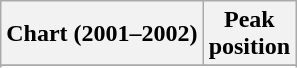<table class="wikitable sortable plainrowheaders">
<tr>
<th scope="col">Chart (2001–2002)</th>
<th scope="col">Peak<br>position</th>
</tr>
<tr>
</tr>
<tr>
</tr>
<tr>
</tr>
</table>
